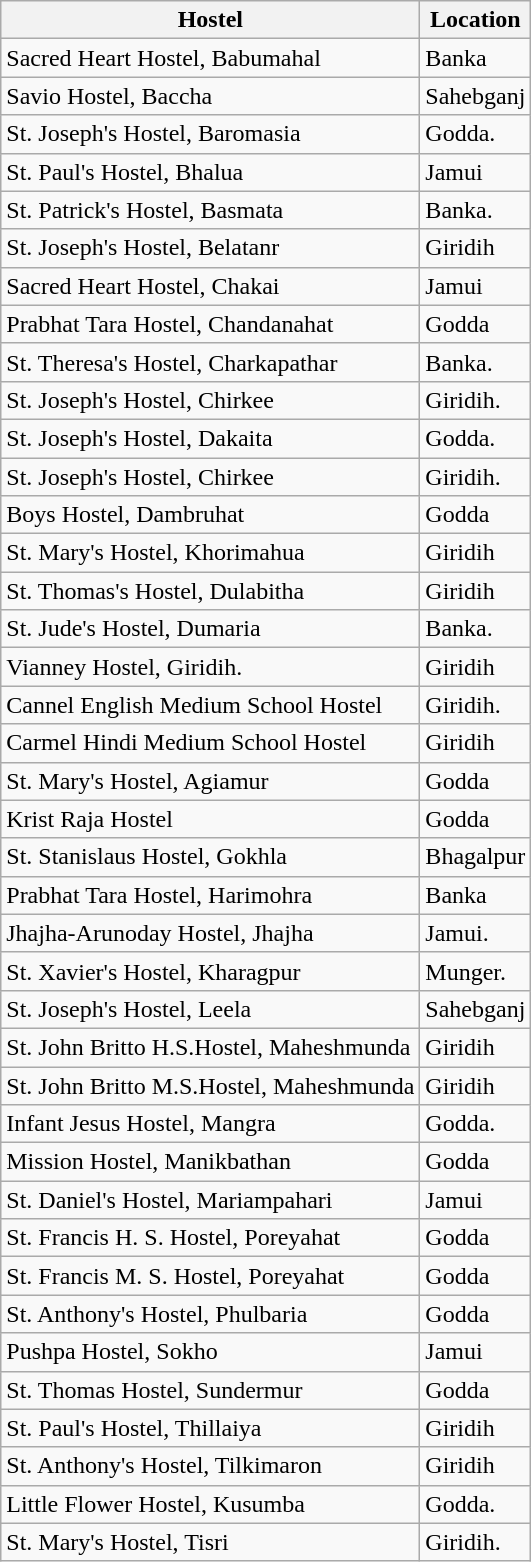<table class="wikitable">
<tr>
<th>Hostel</th>
<th>Location</th>
</tr>
<tr>
<td>Sacred Heart Hostel, Babumahal</td>
<td>Banka</td>
</tr>
<tr>
<td>Savio Hostel, Baccha</td>
<td>Sahebganj</td>
</tr>
<tr>
<td>St. Joseph's Hostel, Baromasia</td>
<td>Godda.</td>
</tr>
<tr>
<td>St. Paul's Hostel, Bhalua</td>
<td>Jamui</td>
</tr>
<tr>
<td>St. Patrick's Hostel, Basmata</td>
<td>Banka.</td>
</tr>
<tr>
<td>St. Joseph's Hostel, Belatanr</td>
<td>Giridih</td>
</tr>
<tr>
<td>Sacred Heart Hostel, Chakai</td>
<td>Jamui</td>
</tr>
<tr>
<td>Prabhat Tara Hostel, Chandanahat</td>
<td>Godda</td>
</tr>
<tr>
<td>St. Theresa's Hostel, Charkapathar</td>
<td>Banka.</td>
</tr>
<tr>
<td>St. Joseph's Hostel, Chirkee</td>
<td>Giridih.</td>
</tr>
<tr>
<td>St. Joseph's Hostel, Dakaita</td>
<td>Godda.</td>
</tr>
<tr>
<td>St. Joseph's Hostel, Chirkee</td>
<td>Giridih.</td>
</tr>
<tr>
<td>Boys Hostel, Dambruhat</td>
<td>Godda</td>
</tr>
<tr>
<td>St. Mary's Hostel, Khorimahua</td>
<td>Giridih</td>
</tr>
<tr>
<td>St. Thomas's Hostel, Dulabitha</td>
<td>Giridih</td>
</tr>
<tr>
<td>St. Jude's Hostel, Dumaria</td>
<td>Banka.</td>
</tr>
<tr>
<td>Vianney Hostel, Giridih.</td>
<td>Giridih</td>
</tr>
<tr>
<td>Cannel English Medium School Hostel</td>
<td>Giridih.</td>
</tr>
<tr>
<td>Carmel Hindi Medium School Hostel</td>
<td>Giridih</td>
</tr>
<tr>
<td>St. Mary's Hostel, Agiamur</td>
<td>Godda</td>
</tr>
<tr>
<td>Krist Raja Hostel</td>
<td>Godda</td>
</tr>
<tr>
<td>St. Stanislaus Hostel, Gokhla</td>
<td>Bhagalpur</td>
</tr>
<tr>
<td>Prabhat Tara Hostel, Harimohra</td>
<td>Banka</td>
</tr>
<tr>
<td>Jhajha-Arunoday Hostel, Jhajha</td>
<td>Jamui.</td>
</tr>
<tr>
<td>St. Xavier's Hostel, Kharagpur</td>
<td>Munger.</td>
</tr>
<tr>
<td>St. Joseph's Hostel, Leela</td>
<td>Sahebganj</td>
</tr>
<tr>
<td>St. John Britto H.S.Hostel, Maheshmunda</td>
<td>Giridih</td>
</tr>
<tr>
<td>St. John Britto M.S.Hostel, Maheshmunda</td>
<td>Giridih</td>
</tr>
<tr>
<td>Infant Jesus Hostel, Mangra</td>
<td>Godda.</td>
</tr>
<tr>
<td>Mission Hostel, Manikbathan</td>
<td>Godda</td>
</tr>
<tr>
<td>St. Daniel's Hostel, Mariampahari</td>
<td>Jamui</td>
</tr>
<tr>
<td>St. Francis H. S. Hostel, Poreyahat</td>
<td>Godda</td>
</tr>
<tr>
<td>St. Francis M. S. Hostel, Poreyahat</td>
<td>Godda</td>
</tr>
<tr>
<td>St. Anthony's Hostel, Phulbaria</td>
<td>Godda</td>
</tr>
<tr>
<td>Pushpa Hostel, Sokho</td>
<td>Jamui</td>
</tr>
<tr>
<td>St. Thomas Hostel, Sundermur</td>
<td>Godda</td>
</tr>
<tr>
<td>St. Paul's Hostel, Thillaiya</td>
<td>Giridih</td>
</tr>
<tr>
<td>St. Anthony's Hostel, Tilkimaron</td>
<td>Giridih</td>
</tr>
<tr>
<td>Little Flower Hostel, Kusumba</td>
<td>Godda.</td>
</tr>
<tr>
<td>St. Mary's Hostel, Tisri</td>
<td>Giridih.</td>
</tr>
</table>
